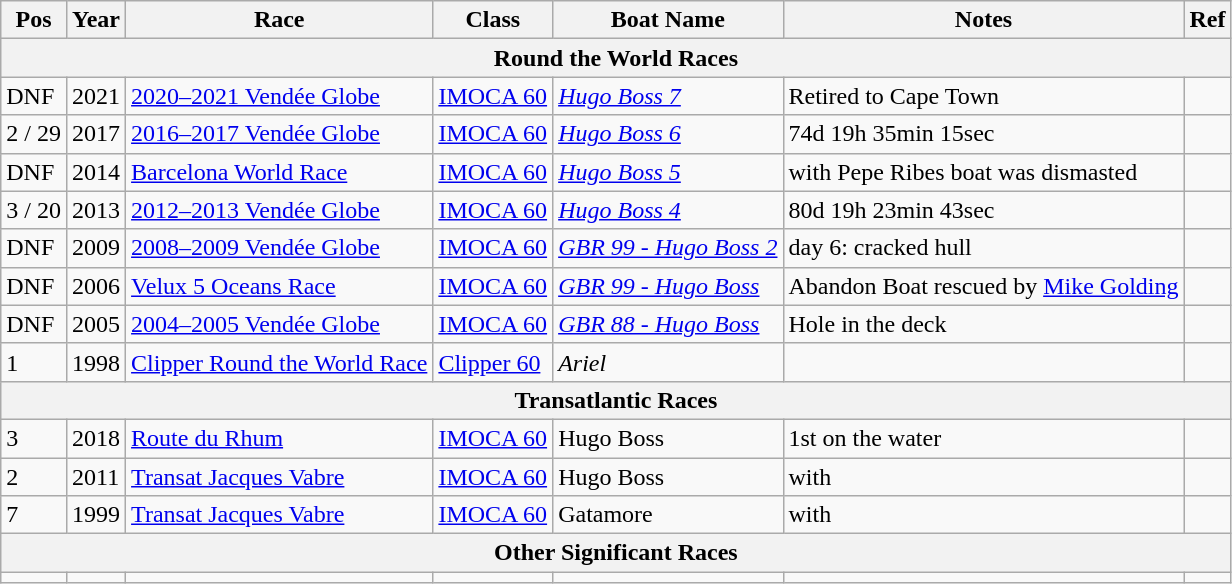<table class="wikitable sortable">
<tr>
<th>Pos</th>
<th>Year</th>
<th>Race</th>
<th>Class</th>
<th>Boat Name</th>
<th>Notes</th>
<th>Ref</th>
</tr>
<tr>
<th colspan = 7><strong>Round the World Races</strong></th>
</tr>
<tr>
<td>DNF</td>
<td>2021</td>
<td><a href='#'>2020–2021 Vendée Globe</a></td>
<td><a href='#'>IMOCA 60</a></td>
<td><em><a href='#'>Hugo Boss 7</a></em></td>
<td>Retired to Cape Town</td>
<td></td>
</tr>
<tr>
<td>2 / 29</td>
<td>2017</td>
<td><a href='#'>2016–2017 Vendée Globe</a></td>
<td><a href='#'>IMOCA 60</a></td>
<td><em><a href='#'>Hugo Boss 6</a></em></td>
<td>74d 19h 35min 15sec</td>
<td></td>
</tr>
<tr>
<td>DNF</td>
<td>2014</td>
<td><a href='#'>Barcelona World Race</a></td>
<td><a href='#'>IMOCA 60</a></td>
<td><em><a href='#'>Hugo Boss 5</a></em></td>
<td>with Pepe Ribes boat was dismasted</td>
<td></td>
</tr>
<tr>
<td>3 / 20</td>
<td>2013</td>
<td><a href='#'>2012–2013 Vendée Globe</a></td>
<td><a href='#'>IMOCA 60</a></td>
<td><em><a href='#'>Hugo Boss 4</a></em></td>
<td>80d 19h 23min 43sec</td>
<td></td>
</tr>
<tr>
<td>DNF</td>
<td>2009</td>
<td><a href='#'>2008–2009 Vendée Globe</a></td>
<td><a href='#'>IMOCA 60</a></td>
<td><em><a href='#'>GBR 99 - Hugo Boss 2</a></em></td>
<td>day 6: cracked hull</td>
<td></td>
</tr>
<tr>
<td>DNF</td>
<td>2006</td>
<td><a href='#'>Velux 5 Oceans Race</a></td>
<td><a href='#'>IMOCA 60</a></td>
<td><em><a href='#'>GBR 99 - Hugo Boss</a></em></td>
<td>Abandon Boat rescued by <a href='#'>Mike Golding</a></td>
<td></td>
</tr>
<tr>
<td>DNF</td>
<td>2005</td>
<td><a href='#'>2004–2005 Vendée Globe</a></td>
<td><a href='#'>IMOCA 60</a></td>
<td><em><a href='#'>GBR 88 - Hugo Boss</a></em></td>
<td>Hole in the deck</td>
<td></td>
</tr>
<tr>
<td>1</td>
<td>1998</td>
<td><a href='#'>Clipper Round the World Race</a></td>
<td><a href='#'>Clipper 60</a></td>
<td><em>Ariel</em></td>
<td></td>
<td></td>
</tr>
<tr>
<th colspan = 7>Transatlantic Races</th>
</tr>
<tr>
<td>3</td>
<td>2018</td>
<td><a href='#'>Route du Rhum</a></td>
<td><a href='#'>IMOCA 60</a></td>
<td>Hugo Boss</td>
<td>1st on the water</td>
<td></td>
</tr>
<tr>
<td>2</td>
<td>2011</td>
<td><a href='#'>Transat Jacques Vabre</a></td>
<td><a href='#'>IMOCA 60</a></td>
<td>Hugo Boss</td>
<td>with </td>
<td></td>
</tr>
<tr>
<td>7</td>
<td>1999</td>
<td><a href='#'>Transat Jacques Vabre</a></td>
<td><a href='#'>IMOCA 60</a></td>
<td>Gatamore</td>
<td>with </td>
<td></td>
</tr>
<tr>
<th colspan = 7><strong>Other Significant Races</strong></th>
</tr>
<tr>
<td></td>
<td></td>
<td></td>
<td></td>
<td></td>
<td></td>
<td></td>
</tr>
</table>
